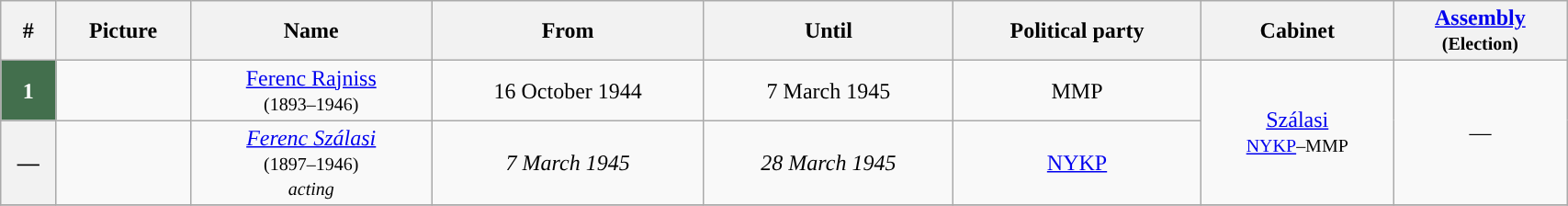<table width=90% class="wikitable" style="text-align:center">
<tr>
<th>#</th>
<th>Picture</th>
<th>Name</th>
<th>From</th>
<th>Until</th>
<th>Political party</th>
<th>Cabinet</th>
<th><a href='#'>Assembly</a><br><small>(Election)</small></th>
</tr>
<tr>
<th style="background-color:#436F4D; color:white">1</th>
<td></td>
<td><a href='#'>Ferenc Rajniss</a><br><small>(1893–1946)</small></td>
<td>16 October 1944</td>
<td>7 March 1945</td>
<td>MMP</td>
<td rowspan="2"><a href='#'>Szálasi</a><br><small><a href='#'>NYKP</a>–MMP</small></td>
<td rowspan="2">—</td>
</tr>
<tr>
<th style="background-color:">—</th>
<td></td>
<td><em><a href='#'>Ferenc Szálasi</a></em><br><small>(1897–1946)<br><em>acting</em></small></td>
<td><em>7 March 1945</em></td>
<td><em>28 March 1945</em></td>
<td><a href='#'>NYKP</a></td>
</tr>
<tr>
</tr>
</table>
